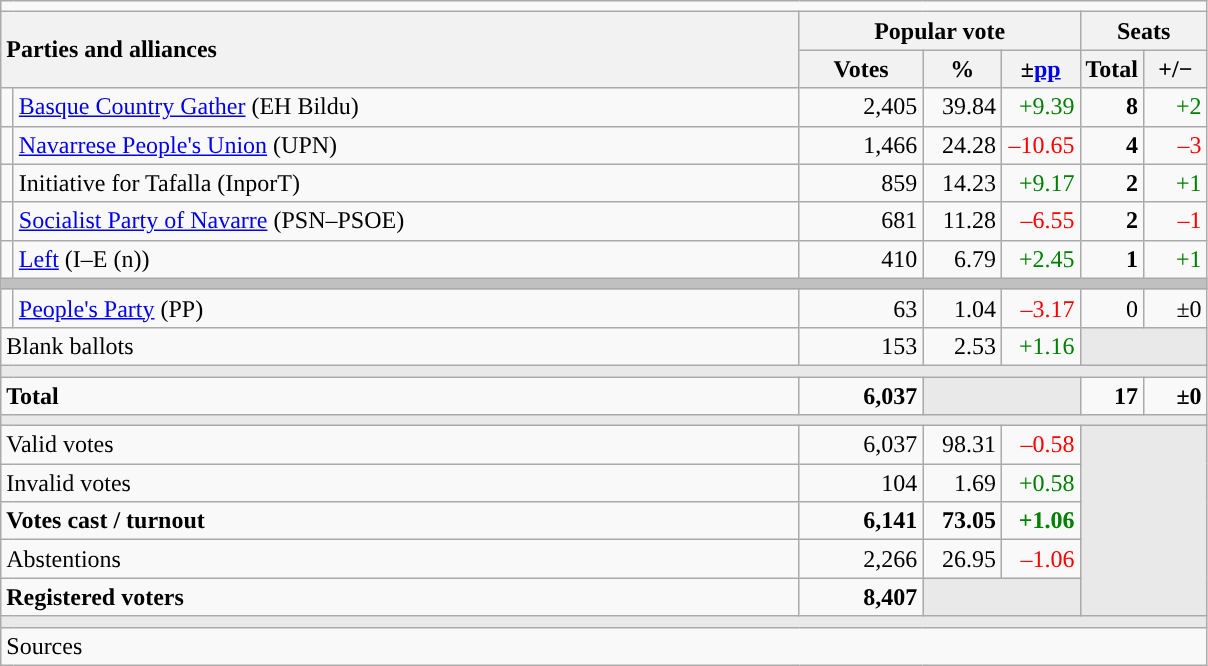<table class="wikitable" style="text-align:right;">
<tr>
<td colspan="7"></td>
</tr>
<tr>
<th style="text-align:left;" rowspan="2" colspan="2" width="525">Parties and alliances</th>
<th colspan="3">Popular vote</th>
<th colspan="2">Seats</th>
</tr>
<tr>
<th width="75">Votes</th>
<th width="45">%</th>
<th width="45">±<a href='#'>pp</a></th>
<th width="35">Total</th>
<th width="35">+/−</th>
</tr>
<tr>
<td width="1" style="color:inherit;background:"></td>
<td align="left"><a href='#'>Basque Country Gather</a> (EH Bildu)</td>
<td>2,405</td>
<td>39.84</td>
<td style="color:green;">+9.39</td>
<td><strong>8</strong></td>
<td style="color:green;">+2</td>
</tr>
<tr>
<td style="color:inherit;background:"></td>
<td align="left"><a href='#'>Navarrese People's Union</a> (UPN)</td>
<td>1,466</td>
<td>24.28</td>
<td style="color:red;">–10.65</td>
<td><strong>4</strong></td>
<td style="color:red;">–3</td>
</tr>
<tr>
<td style="color:inherit;background:"></td>
<td align="left">Initiative for Tafalla (InporT)</td>
<td>859</td>
<td>14.23</td>
<td style="color:green;">+9.17</td>
<td><strong>2</strong></td>
<td style="color:green;">+1</td>
</tr>
<tr>
<td style="color:inherit;background:"></td>
<td align="left"><a href='#'>Socialist Party of Navarre</a> (PSN–PSOE)</td>
<td>681</td>
<td>11.28</td>
<td style="color:red;">–6.55</td>
<td><strong>2</strong></td>
<td style="color:red;">–1</td>
</tr>
<tr>
<td style="color:inherit;background:"></td>
<td align="left"><a href='#'>Left</a> (I–E (n))</td>
<td>410</td>
<td>6.79</td>
<td style="color:green;">+2.45</td>
<td><strong>1</strong></td>
<td style="color:green;">+1</td>
</tr>
<tr>
<td colspan="7" bgcolor="#C0C0C0"></td>
</tr>
<tr>
<td style="color:inherit;background:"></td>
<td align="left"><a href='#'>People's Party</a> (PP)</td>
<td>63</td>
<td>1.04</td>
<td style="color:red;">–3.17</td>
<td>0</td>
<td>±0</td>
</tr>
<tr>
<td align="left" colspan="2">Blank ballots</td>
<td>153</td>
<td>2.53</td>
<td style="color:green;">+1.16</td>
<td bgcolor="#E9E9E9" colspan="2"></td>
</tr>
<tr>
<td colspan="7" bgcolor="#E9E9E9"></td>
</tr>
<tr style="font-weight:bold;">
<td align="left" colspan="2">Total</td>
<td>6,037</td>
<td bgcolor="#E9E9E9" colspan="2"></td>
<td>17</td>
<td>±0</td>
</tr>
<tr>
<td colspan="7" bgcolor="#E9E9E9"></td>
</tr>
<tr>
<td align="left" colspan="2">Valid votes</td>
<td>6,037</td>
<td>98.31</td>
<td style="color:red;">–0.58</td>
<td bgcolor="#E9E9E9" colspan="2" rowspan="5"></td>
</tr>
<tr>
<td align="left" colspan="2">Invalid votes</td>
<td>104</td>
<td>1.69</td>
<td style="color:green;">+0.58</td>
</tr>
<tr style="font-weight:bold;">
<td align="left" colspan="2">Votes cast / turnout</td>
<td>6,141</td>
<td>73.05</td>
<td style="color:green;">+1.06</td>
</tr>
<tr>
<td align="left" colspan="2">Abstentions</td>
<td>2,266</td>
<td>26.95</td>
<td style="color:red;">–1.06</td>
</tr>
<tr style="font-weight:bold;">
<td align="left" colspan="2">Registered voters</td>
<td>8,407</td>
<td bgcolor="#E9E9E9" colspan="2"></td>
</tr>
<tr>
<td colspan="7" bgcolor="#E9E9E9"></td>
</tr>
<tr>
<td align="left" colspan="7">Sources</td>
</tr>
</table>
